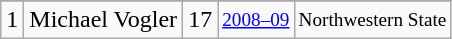<table class="wikitable">
<tr>
</tr>
<tr>
<td>1</td>
<td>Michael Vogler</td>
<td>17</td>
<td style="font-size:80%;"><a href='#'>2008–09</a></td>
<td style="font-size:80%;">Northwestern State</td>
</tr>
</table>
